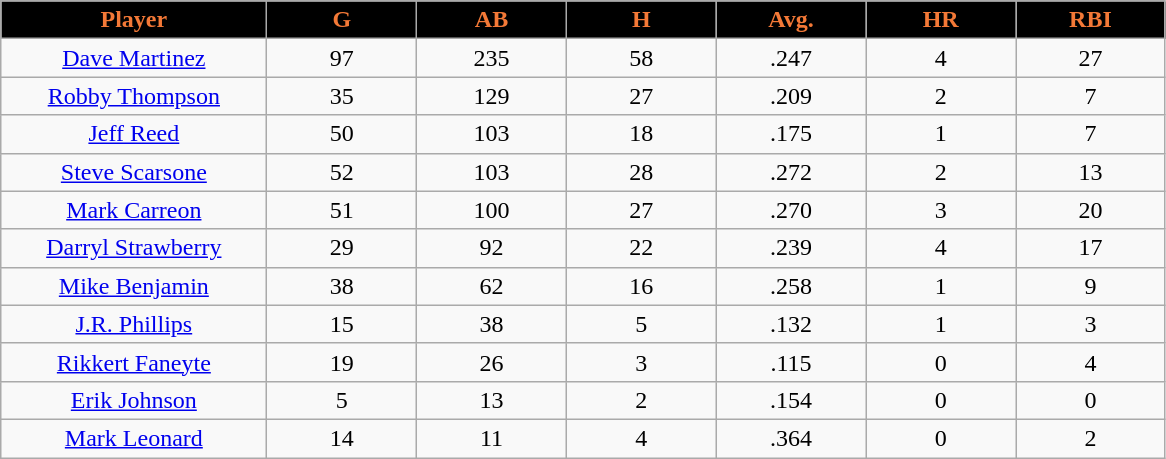<table class="wikitable sortable">
<tr>
<th style="background:black;color:#f47937;" width="16%">Player</th>
<th style="background:black;color:#f47937;" width="9%">G</th>
<th style="background:black;color:#f47937;" width="9%">AB</th>
<th style="background:black;color:#f47937;" width="9%">H</th>
<th style="background:black;color:#f47937;" width="9%">Avg.</th>
<th style="background:black;color:#f47937;" width="9%">HR</th>
<th style="background:black;color:#f47937;" width="9%">RBI</th>
</tr>
<tr align="center">
<td><a href='#'>Dave Martinez</a></td>
<td>97</td>
<td>235</td>
<td>58</td>
<td>.247</td>
<td>4</td>
<td>27</td>
</tr>
<tr align="center">
<td><a href='#'>Robby Thompson</a></td>
<td>35</td>
<td>129</td>
<td>27</td>
<td>.209</td>
<td>2</td>
<td>7</td>
</tr>
<tr align="center">
<td><a href='#'>Jeff Reed</a></td>
<td>50</td>
<td>103</td>
<td>18</td>
<td>.175</td>
<td>1</td>
<td>7</td>
</tr>
<tr align="center">
<td><a href='#'>Steve Scarsone</a></td>
<td>52</td>
<td>103</td>
<td>28</td>
<td>.272</td>
<td>2</td>
<td>13</td>
</tr>
<tr align="center">
<td><a href='#'>Mark Carreon</a></td>
<td>51</td>
<td>100</td>
<td>27</td>
<td>.270</td>
<td>3</td>
<td>20</td>
</tr>
<tr align="center">
<td><a href='#'>Darryl Strawberry</a></td>
<td>29</td>
<td>92</td>
<td>22</td>
<td>.239</td>
<td>4</td>
<td>17</td>
</tr>
<tr align="center">
<td><a href='#'>Mike Benjamin</a></td>
<td>38</td>
<td>62</td>
<td>16</td>
<td>.258</td>
<td>1</td>
<td>9</td>
</tr>
<tr align="center">
<td><a href='#'>J.R. Phillips</a></td>
<td>15</td>
<td>38</td>
<td>5</td>
<td>.132</td>
<td>1</td>
<td>3</td>
</tr>
<tr align=center>
<td><a href='#'>Rikkert Faneyte</a></td>
<td>19</td>
<td>26</td>
<td>3</td>
<td>.115</td>
<td>0</td>
<td>4</td>
</tr>
<tr align=center>
<td><a href='#'>Erik Johnson</a></td>
<td>5</td>
<td>13</td>
<td>2</td>
<td>.154</td>
<td>0</td>
<td>0</td>
</tr>
<tr align=center>
<td><a href='#'>Mark Leonard</a></td>
<td>14</td>
<td>11</td>
<td>4</td>
<td>.364</td>
<td>0</td>
<td>2</td>
</tr>
</table>
